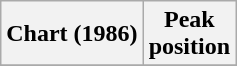<table class="wikitable sortable plainrowheaders" style="text-align:center">
<tr>
<th scope="col">Chart (1986)</th>
<th scope="col">Peak<br> position</th>
</tr>
<tr>
</tr>
</table>
